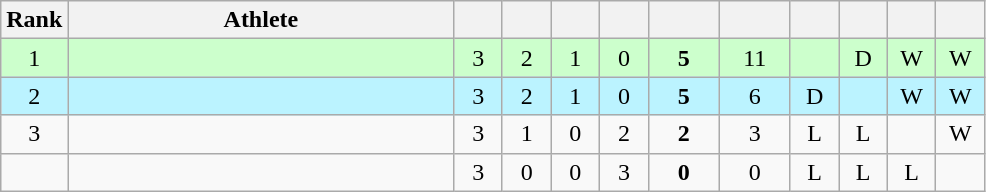<table class="wikitable" style="text-align: center;">
<tr>
<th width=25>Rank</th>
<th width=250>Athlete</th>
<th width=25></th>
<th width=25></th>
<th width=25></th>
<th width=25></th>
<th width=40></th>
<th width=40></th>
<th width=25></th>
<th width=25></th>
<th width=25></th>
<th width=25></th>
</tr>
<tr bgcolor=ccffcc>
<td>1</td>
<td align=left></td>
<td>3</td>
<td>2</td>
<td>1</td>
<td>0</td>
<td><strong>5</strong></td>
<td>11</td>
<td></td>
<td>D</td>
<td>W</td>
<td>W</td>
</tr>
<tr bgcolor=bbf3ff>
<td>2</td>
<td align=left></td>
<td>3</td>
<td>2</td>
<td>1</td>
<td>0</td>
<td><strong>5</strong></td>
<td>6</td>
<td>D</td>
<td></td>
<td>W</td>
<td>W</td>
</tr>
<tr>
<td>3</td>
<td align=left></td>
<td>3</td>
<td>1</td>
<td>0</td>
<td>2</td>
<td><strong>2</strong></td>
<td>3</td>
<td>L</td>
<td>L</td>
<td></td>
<td>W</td>
</tr>
<tr>
<td></td>
<td align=left></td>
<td>3</td>
<td>0</td>
<td>0</td>
<td>3</td>
<td><strong>0</strong></td>
<td>0</td>
<td>L</td>
<td>L</td>
<td>L</td>
<td></td>
</tr>
</table>
